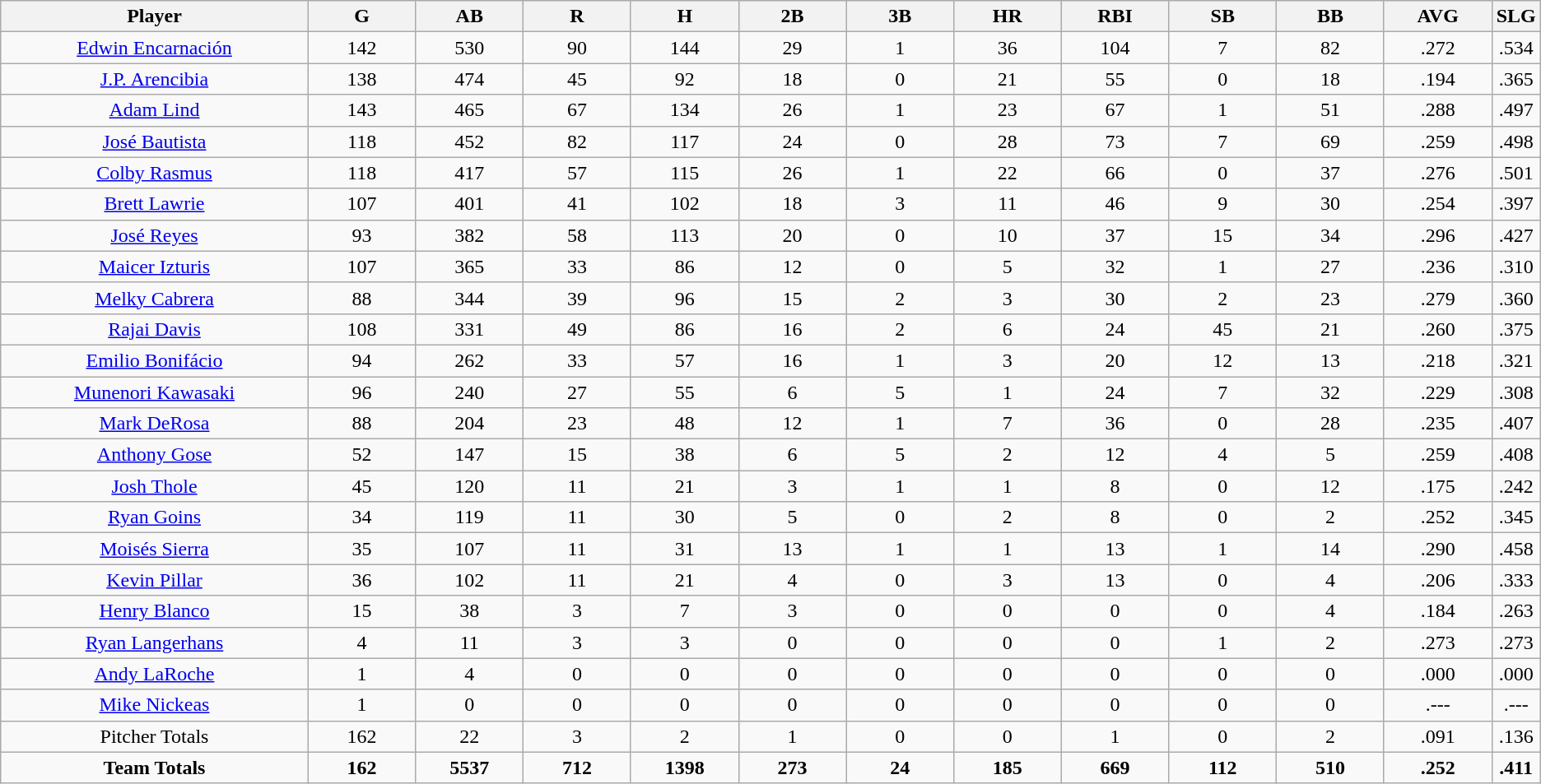<table class=wikitable style="text-align:center">
<tr>
<th bgcolor=#DDDDFF; width="20%">Player</th>
<th bgcolor=#DDDDFF; width="7%">G</th>
<th bgcolor=#DDDDFF; width="7%">AB</th>
<th bgcolor=#DDDDFF; width="7%">R</th>
<th bgcolor=#DDDDFF; width="7%">H</th>
<th bgcolor=#DDDDFF; width="7%">2B</th>
<th bgcolor=#DDDDFF; width="7%">3B</th>
<th bgcolor=#DDDDFF; width="7%">HR</th>
<th bgcolor=#DDDDFF; width="7%">RBI</th>
<th bgcolor=#DDDDFF; width="7%">SB</th>
<th bgcolor=#DDDDFF; width="7%">BB</th>
<th bgcolor=#DDDDFF; width="7%">AVG</th>
<th bgcolor=#DDDDFF; width="7%">SLG</th>
</tr>
<tr>
<td><a href='#'>Edwin Encarnación</a></td>
<td>142</td>
<td>530</td>
<td>90</td>
<td>144</td>
<td>29</td>
<td>1</td>
<td>36</td>
<td>104</td>
<td>7</td>
<td>82</td>
<td>.272</td>
<td>.534</td>
</tr>
<tr>
<td><a href='#'>J.P. Arencibia</a></td>
<td>138</td>
<td>474</td>
<td>45</td>
<td>92</td>
<td>18</td>
<td>0</td>
<td>21</td>
<td>55</td>
<td>0</td>
<td>18</td>
<td>.194</td>
<td>.365</td>
</tr>
<tr>
<td><a href='#'>Adam Lind</a></td>
<td>143</td>
<td>465</td>
<td>67</td>
<td>134</td>
<td>26</td>
<td>1</td>
<td>23</td>
<td>67</td>
<td>1</td>
<td>51</td>
<td>.288</td>
<td>.497</td>
</tr>
<tr>
<td><a href='#'>José Bautista</a></td>
<td>118</td>
<td>452</td>
<td>82</td>
<td>117</td>
<td>24</td>
<td>0</td>
<td>28</td>
<td>73</td>
<td>7</td>
<td>69</td>
<td>.259</td>
<td>.498</td>
</tr>
<tr>
<td><a href='#'>Colby Rasmus</a></td>
<td>118</td>
<td>417</td>
<td>57</td>
<td>115</td>
<td>26</td>
<td>1</td>
<td>22</td>
<td>66</td>
<td>0</td>
<td>37</td>
<td>.276</td>
<td>.501</td>
</tr>
<tr>
<td><a href='#'>Brett Lawrie</a></td>
<td>107</td>
<td>401</td>
<td>41</td>
<td>102</td>
<td>18</td>
<td>3</td>
<td>11</td>
<td>46</td>
<td>9</td>
<td>30</td>
<td>.254</td>
<td>.397</td>
</tr>
<tr>
<td><a href='#'>José Reyes</a></td>
<td>93</td>
<td>382</td>
<td>58</td>
<td>113</td>
<td>20</td>
<td>0</td>
<td>10</td>
<td>37</td>
<td>15</td>
<td>34</td>
<td>.296</td>
<td>.427</td>
</tr>
<tr>
<td><a href='#'>Maicer Izturis</a></td>
<td>107</td>
<td>365</td>
<td>33</td>
<td>86</td>
<td>12</td>
<td>0</td>
<td>5</td>
<td>32</td>
<td>1</td>
<td>27</td>
<td>.236</td>
<td>.310</td>
</tr>
<tr>
<td><a href='#'>Melky Cabrera</a></td>
<td>88</td>
<td>344</td>
<td>39</td>
<td>96</td>
<td>15</td>
<td>2</td>
<td>3</td>
<td>30</td>
<td>2</td>
<td>23</td>
<td>.279</td>
<td>.360</td>
</tr>
<tr>
<td><a href='#'>Rajai Davis</a></td>
<td>108</td>
<td>331</td>
<td>49</td>
<td>86</td>
<td>16</td>
<td>2</td>
<td>6</td>
<td>24</td>
<td>45</td>
<td>21</td>
<td>.260</td>
<td>.375</td>
</tr>
<tr>
<td><a href='#'>Emilio Bonifácio</a></td>
<td>94</td>
<td>262</td>
<td>33</td>
<td>57</td>
<td>16</td>
<td>1</td>
<td>3</td>
<td>20</td>
<td>12</td>
<td>13</td>
<td>.218</td>
<td>.321</td>
</tr>
<tr>
<td><a href='#'>Munenori Kawasaki</a></td>
<td>96</td>
<td>240</td>
<td>27</td>
<td>55</td>
<td>6</td>
<td>5</td>
<td>1</td>
<td>24</td>
<td>7</td>
<td>32</td>
<td>.229</td>
<td>.308</td>
</tr>
<tr>
<td><a href='#'>Mark DeRosa</a></td>
<td>88</td>
<td>204</td>
<td>23</td>
<td>48</td>
<td>12</td>
<td>1</td>
<td>7</td>
<td>36</td>
<td>0</td>
<td>28</td>
<td>.235</td>
<td>.407</td>
</tr>
<tr>
<td><a href='#'>Anthony Gose</a></td>
<td>52</td>
<td>147</td>
<td>15</td>
<td>38</td>
<td>6</td>
<td>5</td>
<td>2</td>
<td>12</td>
<td>4</td>
<td>5</td>
<td>.259</td>
<td>.408</td>
</tr>
<tr>
<td><a href='#'>Josh Thole</a></td>
<td>45</td>
<td>120</td>
<td>11</td>
<td>21</td>
<td>3</td>
<td>1</td>
<td>1</td>
<td>8</td>
<td>0</td>
<td>12</td>
<td>.175</td>
<td>.242</td>
</tr>
<tr>
<td><a href='#'>Ryan Goins</a></td>
<td>34</td>
<td>119</td>
<td>11</td>
<td>30</td>
<td>5</td>
<td>0</td>
<td>2</td>
<td>8</td>
<td>0</td>
<td>2</td>
<td>.252</td>
<td>.345</td>
</tr>
<tr>
<td><a href='#'>Moisés Sierra</a></td>
<td>35</td>
<td>107</td>
<td>11</td>
<td>31</td>
<td>13</td>
<td>1</td>
<td>1</td>
<td>13</td>
<td>1</td>
<td>14</td>
<td>.290</td>
<td>.458</td>
</tr>
<tr>
<td><a href='#'>Kevin Pillar</a></td>
<td>36</td>
<td>102</td>
<td>11</td>
<td>21</td>
<td>4</td>
<td>0</td>
<td>3</td>
<td>13</td>
<td>0</td>
<td>4</td>
<td>.206</td>
<td>.333</td>
</tr>
<tr>
<td><a href='#'>Henry Blanco</a></td>
<td>15</td>
<td>38</td>
<td>3</td>
<td>7</td>
<td>3</td>
<td>0</td>
<td>0</td>
<td>0</td>
<td>0</td>
<td>4</td>
<td>.184</td>
<td>.263</td>
</tr>
<tr>
<td><a href='#'>Ryan Langerhans</a></td>
<td>4</td>
<td>11</td>
<td>3</td>
<td>3</td>
<td>0</td>
<td>0</td>
<td>0</td>
<td>0</td>
<td>1</td>
<td>2</td>
<td>.273</td>
<td>.273</td>
</tr>
<tr>
<td><a href='#'>Andy LaRoche</a></td>
<td>1</td>
<td>4</td>
<td>0</td>
<td>0</td>
<td>0</td>
<td>0</td>
<td>0</td>
<td>0</td>
<td>0</td>
<td>0</td>
<td>.000</td>
<td>.000</td>
</tr>
<tr>
<td><a href='#'>Mike Nickeas</a></td>
<td>1</td>
<td>0</td>
<td>0</td>
<td>0</td>
<td>0</td>
<td>0</td>
<td>0</td>
<td>0</td>
<td>0</td>
<td>0</td>
<td>.---</td>
<td>.---</td>
</tr>
<tr>
<td>Pitcher Totals</td>
<td>162</td>
<td>22</td>
<td>3</td>
<td>2</td>
<td>1</td>
<td>0</td>
<td>0</td>
<td>1</td>
<td>0</td>
<td>2</td>
<td>.091</td>
<td>.136</td>
</tr>
<tr>
<td><strong>Team Totals</strong></td>
<td><strong>162</strong></td>
<td><strong>5537</strong></td>
<td><strong>712</strong></td>
<td><strong>1398</strong></td>
<td><strong>273</strong></td>
<td><strong>24</strong></td>
<td><strong>185</strong></td>
<td><strong>669</strong></td>
<td><strong>112</strong></td>
<td><strong>510</strong></td>
<td><strong>.252</strong></td>
<td><strong>.411</strong></td>
</tr>
</table>
